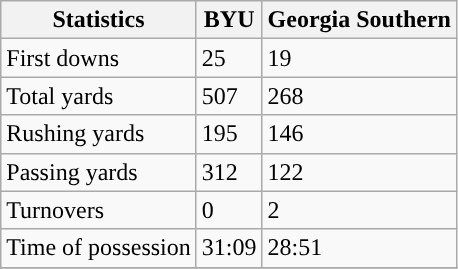<table class="wikitable">
<tr>
<th>Statistics</th>
<th>BYU</th>
<th>Georgia Southern</th>
</tr>
<tr>
<td>First downs</td>
<td>25</td>
<td>19</td>
</tr>
<tr>
<td>Total yards</td>
<td>507</td>
<td>268</td>
</tr>
<tr>
<td>Rushing yards</td>
<td>195</td>
<td>146</td>
</tr>
<tr>
<td>Passing yards</td>
<td>312</td>
<td>122</td>
</tr>
<tr>
<td>Turnovers</td>
<td>0</td>
<td>2</td>
</tr>
<tr>
<td>Time of possession</td>
<td>31:09</td>
<td>28:51</td>
</tr>
<tr>
</tr>
</table>
